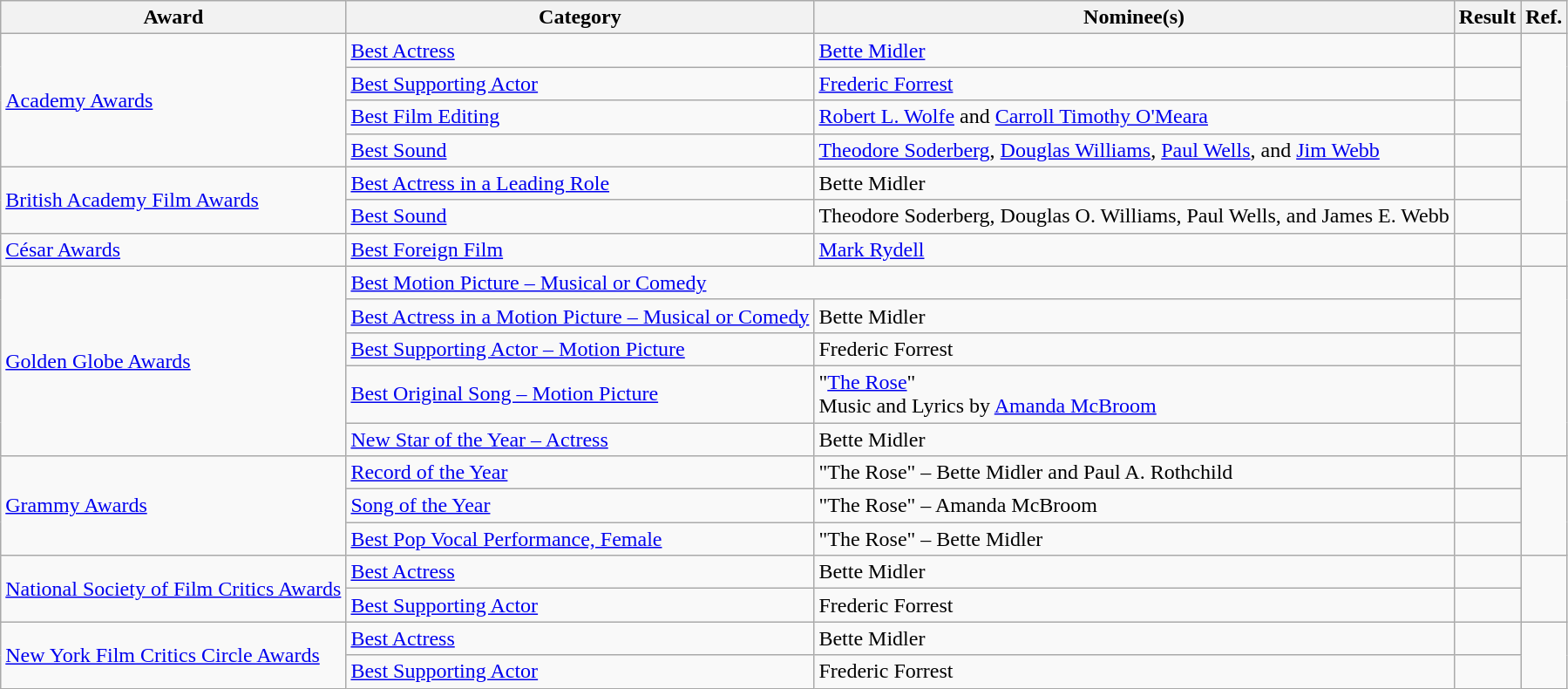<table class="wikitable plainrowheaders">
<tr>
<th>Award</th>
<th>Category</th>
<th>Nominee(s)</th>
<th>Result</th>
<th>Ref.</th>
</tr>
<tr>
<td rowspan="4"><a href='#'>Academy Awards</a></td>
<td><a href='#'>Best Actress</a></td>
<td><a href='#'>Bette Midler</a></td>
<td></td>
<td align="center" rowspan="4"></td>
</tr>
<tr>
<td><a href='#'>Best Supporting Actor</a></td>
<td><a href='#'>Frederic Forrest</a></td>
<td></td>
</tr>
<tr>
<td><a href='#'>Best Film Editing</a></td>
<td><a href='#'>Robert L. Wolfe</a> and <a href='#'>Carroll Timothy O'Meara</a></td>
<td></td>
</tr>
<tr>
<td><a href='#'>Best Sound</a></td>
<td><a href='#'>Theodore Soderberg</a>, <a href='#'>Douglas Williams</a>, <a href='#'>Paul Wells</a>, and <a href='#'>Jim Webb</a></td>
<td></td>
</tr>
<tr>
<td rowspan="2"><a href='#'>British Academy Film Awards</a></td>
<td><a href='#'>Best Actress in a Leading Role</a></td>
<td>Bette Midler</td>
<td></td>
<td align="center" rowspan="2"></td>
</tr>
<tr>
<td><a href='#'>Best Sound</a></td>
<td>Theodore Soderberg, Douglas O. Williams, Paul Wells, and James E. Webb</td>
<td></td>
</tr>
<tr>
<td><a href='#'>César Awards</a></td>
<td><a href='#'>Best Foreign Film</a></td>
<td><a href='#'>Mark Rydell</a></td>
<td></td>
<td align="center"></td>
</tr>
<tr>
<td rowspan="5"><a href='#'>Golden Globe Awards</a></td>
<td colspan="2"><a href='#'>Best Motion Picture – Musical or Comedy</a></td>
<td></td>
<td align="center" rowspan="5"></td>
</tr>
<tr>
<td><a href='#'>Best Actress in a Motion Picture – Musical or Comedy</a></td>
<td>Bette Midler</td>
<td></td>
</tr>
<tr>
<td><a href='#'>Best Supporting Actor – Motion Picture</a></td>
<td>Frederic Forrest</td>
<td></td>
</tr>
<tr>
<td><a href='#'>Best Original Song – Motion Picture</a></td>
<td>"<a href='#'>The Rose</a>" <br> Music and Lyrics by <a href='#'>Amanda McBroom</a></td>
<td></td>
</tr>
<tr>
<td><a href='#'>New Star of the Year – Actress</a></td>
<td>Bette Midler</td>
<td></td>
</tr>
<tr>
<td rowspan="3"><a href='#'>Grammy Awards</a></td>
<td><a href='#'>Record of the Year</a></td>
<td>"The Rose" – Bette Midler and Paul A. Rothchild</td>
<td></td>
<td align="center" rowspan="3"></td>
</tr>
<tr>
<td><a href='#'>Song of the Year</a></td>
<td>"The Rose" – Amanda McBroom</td>
<td></td>
</tr>
<tr>
<td><a href='#'>Best Pop Vocal Performance, Female</a></td>
<td>"The Rose" – Bette Midler</td>
<td></td>
</tr>
<tr>
<td rowspan="2"><a href='#'>National Society of Film Critics Awards</a></td>
<td><a href='#'>Best Actress</a></td>
<td>Bette Midler</td>
<td></td>
<td align="center" rowspan="2"></td>
</tr>
<tr>
<td><a href='#'>Best Supporting Actor</a></td>
<td>Frederic Forrest</td>
<td></td>
</tr>
<tr>
<td rowspan="2"><a href='#'>New York Film Critics Circle Awards</a></td>
<td><a href='#'>Best Actress</a></td>
<td>Bette Midler</td>
<td></td>
<td align="center" rowspan="2"></td>
</tr>
<tr>
<td><a href='#'>Best Supporting Actor</a></td>
<td>Frederic Forrest</td>
<td></td>
</tr>
</table>
